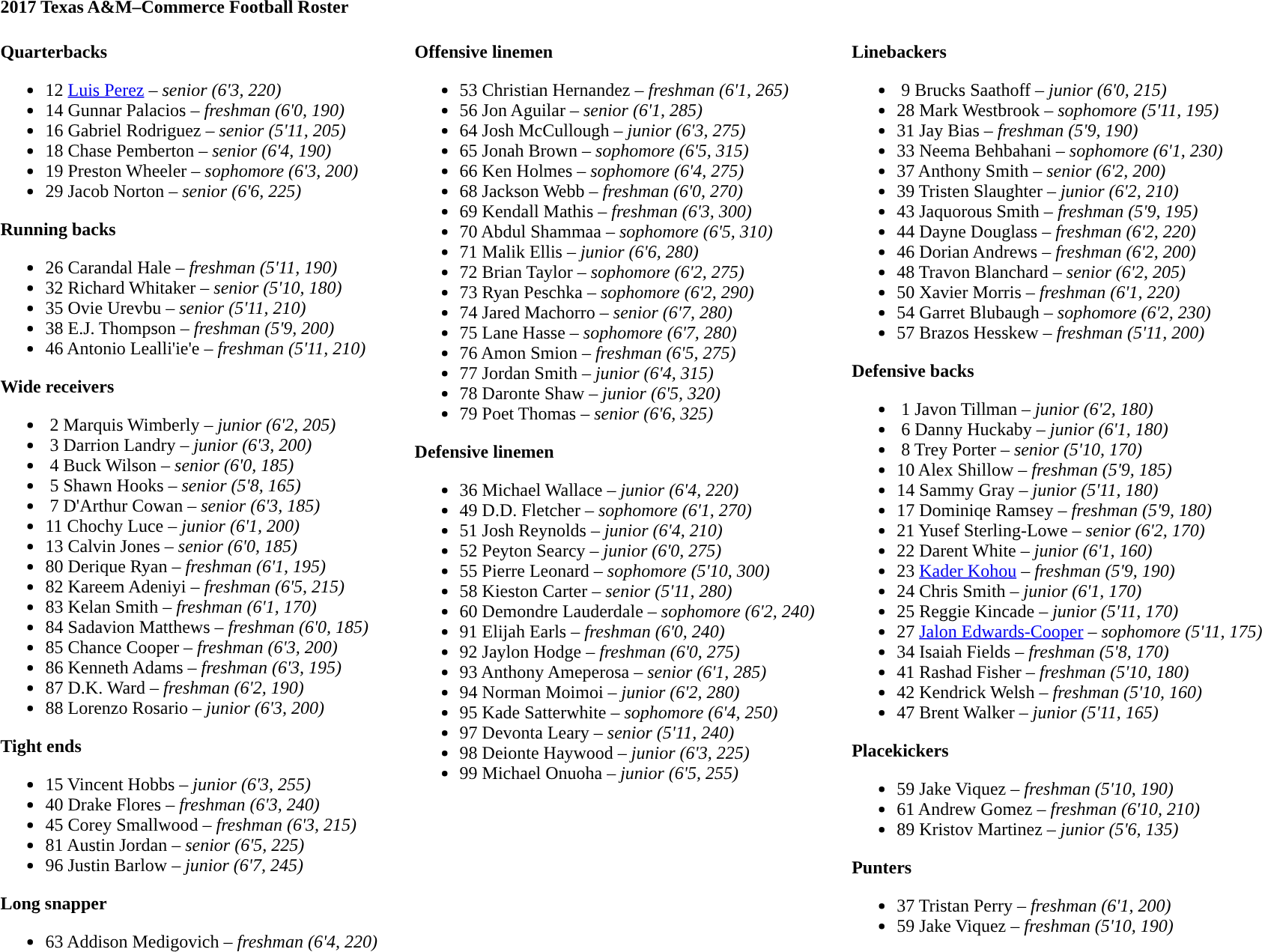<table class="toccolours" style="text-align: left;">
<tr>
<td colspan=11><strong>2017 Texas A&M–Commerce Football Roster</strong></td>
</tr>
<tr>
<td valign="top"><br><strong>Quarterbacks</strong><ul><li>12 <a href='#'>Luis Perez</a> – <em>senior (6'3, 220)</em></li><li>14 Gunnar Palacios – <em>freshman (6'0, 190)</em></li><li>16 Gabriel Rodriguez – <em>senior (5'11, 205)</em></li><li>18 Chase Pemberton – <em>senior (6'4, 190)</em></li><li>19 Preston Wheeler – <em> sophomore (6'3, 200)</em></li><li>29 Jacob Norton – <em>senior (6'6, 225)</em></li></ul><strong>Running backs</strong><ul><li>26 Carandal Hale – <em> freshman (5'11, 190)</em></li><li>32 Richard Whitaker – <em>senior (5'10, 180)</em></li><li>35 Ovie Urevbu – <em>senior (5'11, 210)</em></li><li>38 E.J. Thompson – <em>freshman (5'9, 200)</em></li><li>46 Antonio Lealli'ie'e – <em> freshman (5'11, 210)</em></li></ul><strong>Wide receivers</strong><ul><li> 2 Marquis Wimberly – <em>junior (6'2, 205)</em></li><li> 3 Darrion Landry – <em>junior (6'3, 200)</em></li><li> 4 Buck Wilson – <em>senior (6'0, 185)</em></li><li> 5 Shawn Hooks – <em>senior (5'8, 165)</em></li><li> 7 D'Arthur Cowan – <em>senior (6'3, 185)</em></li><li>11 Chochy Luce – <em>junior (6'1, 200)</em></li><li>13 Calvin Jones – <em>senior (6'0, 185)</em></li><li>80 Derique Ryan – <em>freshman (6'1, 195)</em></li><li>82 Kareem Adeniyi – <em> freshman (6'5, 215)</em></li><li>83 Kelan Smith – <em> freshman (6'1, 170)</em></li><li>84 Sadavion Matthews – <em> freshman (6'0, 185)</em></li><li>85 Chance Cooper – <em>freshman (6'3, 200)</em></li><li>86 Kenneth Adams – <em> freshman (6'3, 195)</em></li><li>87 D.K. Ward – <em> freshman (6'2, 190)</em></li><li>88 Lorenzo Rosario – <em>junior (6'3, 200)</em></li></ul><strong>Tight ends</strong><ul><li>15 Vincent Hobbs – <em>junior (6'3, 255)</em></li><li>40 Drake Flores – <em> freshman (6'3, 240)</em></li><li>45 Corey Smallwood – <em> freshman (6'3, 215)</em></li><li>81 Austin Jordan – <em>senior (6'5, 225)</em></li><li>96 Justin Barlow – <em>junior (6'7, 245)</em></li></ul><strong>Long snapper</strong><ul><li>63 Addison Medigovich – <em>freshman (6'4, 220)</em></li></ul></td>
<td width="25"> </td>
<td valign="top"><br><strong>Offensive linemen</strong><ul><li>53 Christian Hernandez – <em> freshman (6'1, 265)</em></li><li>56 Jon Aguilar – <em>senior (6'1, 285)</em></li><li>64 Josh McCullough – <em>junior (6'3, 275)</em></li><li>65 Jonah Brown – <em> sophomore (6'5, 315)</em></li><li>66 Ken Holmes – <em> sophomore (6'4, 275)</em></li><li>68 Jackson Webb – <em> freshman (6'0, 270)</em></li><li>69 Kendall Mathis – <em> freshman (6'3, 300)</em></li><li>70 Abdul Shammaa – <em> sophomore (6'5, 310)</em></li><li>71 Malik Ellis – <em>junior (6'6, 280)</em></li><li>72 Brian Taylor – <em> sophomore (6'2, 275)</em></li><li>73 Ryan Peschka – <em> sophomore (6'2, 290)</em></li><li>74 Jared Machorro – <em>senior (6'7, 280)</em></li><li>75 Lane Hasse – <em> sophomore (6'7, 280)</em></li><li>76 Amon Smion – <em> freshman (6'5, 275)</em></li><li>77 Jordan Smith – <em>junior (6'4, 315)</em></li><li>78 Daronte Shaw – <em>junior (6'5, 320)</em></li><li>79 Poet Thomas – <em>senior (6'6, 325)</em></li></ul><strong>Defensive linemen</strong><ul><li>36 Michael Wallace – <em>junior (6'4, 220)</em></li><li>49 D.D. Fletcher – <em> sophomore (6'1, 270)</em></li><li>51 Josh Reynolds – <em>junior (6'4, 210)</em></li><li>52 Peyton Searcy – <em>junior (6'0, 275)</em></li><li>55 Pierre Leonard – <em>sophomore (5'10, 300)</em></li><li>58 Kieston Carter – <em>senior (5'11, 280)</em></li><li>60 Demondre Lauderdale – <em>sophomore (6'2, 240)</em></li><li>91 Elijah Earls – <em> freshman (6'0, 240)</em></li><li>92 Jaylon Hodge – <em> freshman (6'0, 275)</em></li><li>93 Anthony Ameperosa – <em>senior (6'1, 285)</em></li><li>94 Norman Moimoi – <em>junior (6'2, 280)</em></li><li>95 Kade Satterwhite – <em>sophomore (6'4, 250)</em></li><li>97 Devonta Leary – <em>senior (5'11, 240)</em></li><li>98 Deionte Haywood – <em>junior (6'3, 225)</em></li><li>99 Michael Onuoha – <em>junior (6'5, 255)</em></li></ul></td>
<td width="25"> </td>
<td valign="top"><br><strong>Linebackers</strong><ul><li> 9 Brucks Saathoff – <em>junior (6'0, 215)</em></li><li>28 Mark Westbrook – <em>sophomore (5'11, 195)</em></li><li>31 Jay Bias – <em> freshman (5'9, 190)</em></li><li>33 Neema Behbahani – <em> sophomore (6'1, 230)</em></li><li>37 Anthony Smith – <em>senior (6'2, 200)</em></li><li>39 Tristen Slaughter – <em>junior (6'2, 210)</em></li><li>43 Jaquorous Smith – <em> freshman (5'9, 195)</em></li><li>44 Dayne Douglass – <em>freshman (6'2, 220)</em></li><li>46 Dorian Andrews – <em>freshman (6'2, 200)</em></li><li>48 Travon Blanchard – <em> senior (6'2, 205)</em></li><li>50 Xavier Morris – <em> freshman (6'1, 220)</em></li><li>54 Garret Blubaugh – <em> sophomore (6'2, 230)</em></li><li>57 Brazos Hesskew – <em> freshman (5'11, 200)</em></li></ul><strong>Defensive backs</strong><ul><li> 1 Javon Tillman – <em>junior (6'2, 180)</em></li><li> 6 Danny Huckaby – <em>junior (6'1, 180)</em></li><li> 8 Trey Porter – <em>senior (5'10, 170)</em></li><li>10 Alex Shillow – <em> freshman (5'9, 185)</em></li><li>14 Sammy Gray – <em>junior (5'11, 180)</em></li><li>17 Dominiqe Ramsey – <em> freshman (5'9, 180)</em></li><li>21 Yusef Sterling-Lowe – <em>senior (6'2, 170)</em></li><li>22 Darent White – <em>junior (6'1, 160)</em></li><li>23 <a href='#'>Kader Kohou</a> – <em> freshman (5'9, 190)</em></li><li>24 Chris Smith – <em>junior (6'1, 170)</em></li><li>25 Reggie Kincade – <em>junior (5'11, 170)</em></li><li>27 <a href='#'>Jalon Edwards-Cooper</a> – <em> sophomore (5'11, 175)</em></li><li>34 Isaiah Fields – <em> freshman (5'8, 170)</em></li><li>41 Rashad Fisher – <em> freshman (5'10, 180)</em></li><li>42 Kendrick Welsh – <em> freshman (5'10, 160)</em></li><li>47 Brent Walker – <em>junior (5'11, 165)</em></li></ul><strong>Placekickers</strong><ul><li>59 Jake Viquez – <em> freshman (5'10, 190)</em></li><li>61 Andrew Gomez – <em>freshman (6'10, 210)</em></li><li>89 Kristov Martinez – <em>junior (5'6, 135)</em></li></ul><strong>Punters</strong><ul><li>37 Tristan Perry – <em>freshman (6'1, 200)</em></li><li>59 Jake Viquez – <em> freshman (5'10, 190)</em></li></ul></td>
</tr>
</table>
